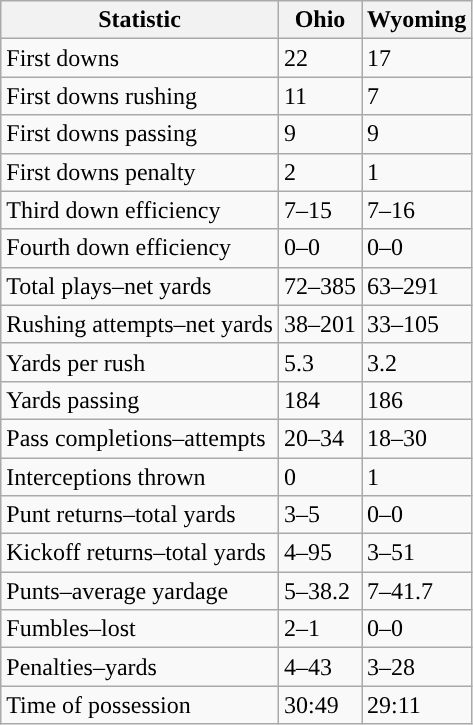<table class="wikitable">
<tr>
<th>Statistic</th>
<th><strong>Ohio</strong></th>
<th><strong>Wyoming</strong></th>
</tr>
<tr>
<td>First downs</td>
<td>22</td>
<td>17</td>
</tr>
<tr>
<td>First downs rushing</td>
<td>11</td>
<td>7</td>
</tr>
<tr>
<td>First downs passing</td>
<td>9</td>
<td>9</td>
</tr>
<tr>
<td>First downs penalty</td>
<td>2</td>
<td>1</td>
</tr>
<tr>
<td>Third down efficiency</td>
<td>7–15</td>
<td>7–16</td>
</tr>
<tr>
<td>Fourth down efficiency</td>
<td>0–0</td>
<td>0–0</td>
</tr>
<tr>
<td>Total plays–net yards</td>
<td>72–385</td>
<td>63–291</td>
</tr>
<tr>
<td>Rushing attempts–net yards</td>
<td>38–201</td>
<td>33–105</td>
</tr>
<tr>
<td>Yards per rush</td>
<td>5.3</td>
<td>3.2</td>
</tr>
<tr>
<td>Yards passing</td>
<td>184</td>
<td>186</td>
</tr>
<tr>
<td>Pass completions–attempts</td>
<td>20–34</td>
<td>18–30</td>
</tr>
<tr>
<td>Interceptions thrown</td>
<td>0</td>
<td>1</td>
</tr>
<tr>
<td>Punt returns–total yards</td>
<td>3–5</td>
<td>0–0</td>
</tr>
<tr>
<td>Kickoff returns–total yards</td>
<td>4–95</td>
<td>3–51</td>
</tr>
<tr>
<td>Punts–average yardage</td>
<td>5–38.2</td>
<td>7–41.7</td>
</tr>
<tr>
<td>Fumbles–lost</td>
<td>2–1</td>
<td>0–0</td>
</tr>
<tr>
<td>Penalties–yards</td>
<td>4–43</td>
<td>3–28</td>
</tr>
<tr>
<td>Time of possession</td>
<td>30:49</td>
<td>29:11</td>
</tr>
</table>
